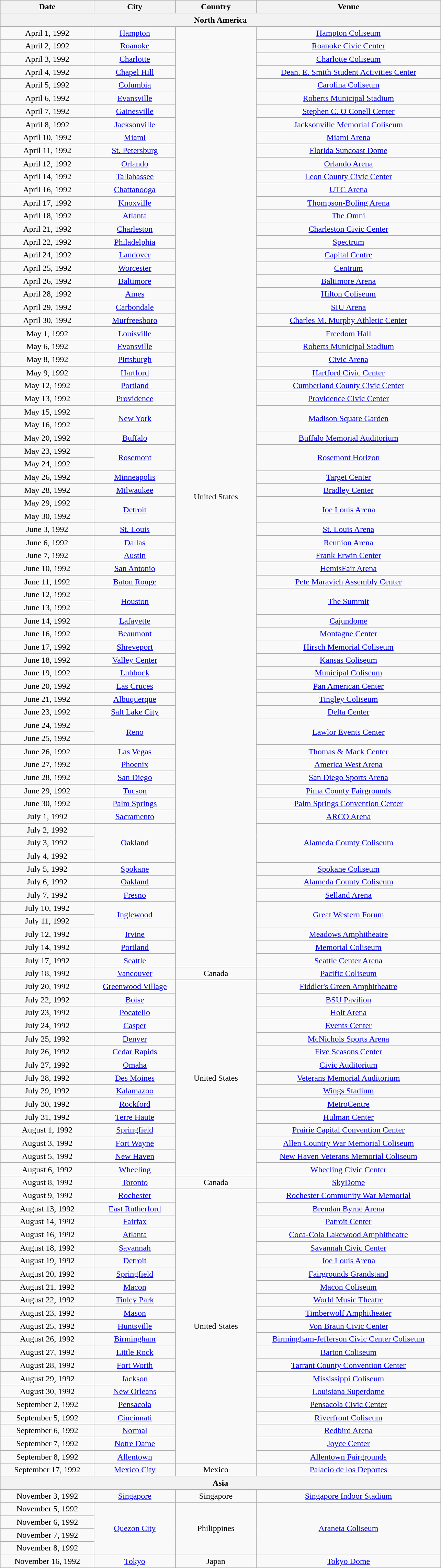<table class="wikitable" style="text-align:center;">
<tr>
<th style="width:175px;">Date</th>
<th style="width:150px;">City</th>
<th style="width:150px;">Country</th>
<th style="width:350px;">Venue</th>
</tr>
<tr>
<th colspan="4">North America</th>
</tr>
<tr>
<td>April 1, 1992</td>
<td><a href='#'>Hampton</a></td>
<td rowspan="72">United States</td>
<td><a href='#'>Hampton Coliseum</a></td>
</tr>
<tr>
<td>April 2, 1992</td>
<td><a href='#'>Roanoke</a></td>
<td><a href='#'>Roanoke Civic Center</a></td>
</tr>
<tr>
<td>April 3, 1992</td>
<td><a href='#'>Charlotte</a></td>
<td><a href='#'>Charlotte Coliseum</a></td>
</tr>
<tr>
<td>April 4, 1992</td>
<td><a href='#'>Chapel Hill</a></td>
<td><a href='#'>Dean. E. Smith Student Activities Center</a></td>
</tr>
<tr>
<td>April 5, 1992</td>
<td><a href='#'>Columbia</a></td>
<td><a href='#'>Carolina Coliseum</a></td>
</tr>
<tr>
<td>April 6, 1992</td>
<td><a href='#'>Evansville</a></td>
<td><a href='#'>Roberts Municipal Stadium</a></td>
</tr>
<tr>
<td>April 7, 1992</td>
<td><a href='#'>Gainesville</a></td>
<td><a href='#'>Stephen C. O Conell Center</a></td>
</tr>
<tr>
<td>April 8, 1992</td>
<td><a href='#'>Jacksonville</a></td>
<td><a href='#'>Jacksonville Memorial Coliseum</a></td>
</tr>
<tr>
<td>April 10, 1992</td>
<td><a href='#'>Miami</a></td>
<td><a href='#'>Miami Arena</a></td>
</tr>
<tr>
<td>April 11, 1992</td>
<td><a href='#'>St. Petersburg</a></td>
<td><a href='#'>Florida Suncoast Dome</a></td>
</tr>
<tr>
<td>April 12, 1992</td>
<td><a href='#'>Orlando</a></td>
<td><a href='#'>Orlando Arena</a></td>
</tr>
<tr>
<td>April 14, 1992</td>
<td><a href='#'>Tallahassee</a></td>
<td><a href='#'>Leon County Civic Center</a></td>
</tr>
<tr>
<td>April 16, 1992</td>
<td><a href='#'>Chattanooga</a></td>
<td><a href='#'>UTC Arena</a></td>
</tr>
<tr>
<td>April 17, 1992</td>
<td><a href='#'>Knoxville</a></td>
<td><a href='#'>Thompson-Boling Arena</a></td>
</tr>
<tr>
<td>April 18, 1992</td>
<td><a href='#'>Atlanta</a></td>
<td><a href='#'>The Omni</a></td>
</tr>
<tr>
<td>April 21, 1992</td>
<td><a href='#'>Charleston</a></td>
<td><a href='#'>Charleston Civic Center</a></td>
</tr>
<tr>
<td>April 22, 1992</td>
<td><a href='#'>Philadelphia</a></td>
<td><a href='#'>Spectrum</a></td>
</tr>
<tr>
<td>April 24, 1992</td>
<td><a href='#'>Landover</a></td>
<td><a href='#'>Capital Centre</a></td>
</tr>
<tr>
<td>April 25, 1992</td>
<td><a href='#'>Worcester</a></td>
<td><a href='#'>Centrum</a></td>
</tr>
<tr>
<td>April 26, 1992</td>
<td><a href='#'>Baltimore</a></td>
<td><a href='#'>Baltimore Arena</a></td>
</tr>
<tr>
<td>April 28, 1992</td>
<td><a href='#'>Ames</a></td>
<td><a href='#'>Hilton Coliseum</a></td>
</tr>
<tr>
<td>April 29, 1992</td>
<td><a href='#'>Carbondale</a></td>
<td><a href='#'>SIU Arena</a></td>
</tr>
<tr>
<td>April 30, 1992</td>
<td><a href='#'>Murfreesboro</a></td>
<td><a href='#'>Charles M. Murphy Athletic Center</a></td>
</tr>
<tr>
<td>May 1, 1992</td>
<td><a href='#'>Louisville</a></td>
<td><a href='#'>Freedom Hall</a></td>
</tr>
<tr>
<td>May 6, 1992</td>
<td><a href='#'>Evansville</a></td>
<td><a href='#'>Roberts Municipal Stadium</a></td>
</tr>
<tr>
<td>May 8, 1992</td>
<td><a href='#'>Pittsburgh</a></td>
<td><a href='#'>Civic Arena</a></td>
</tr>
<tr>
<td>May 9, 1992</td>
<td><a href='#'>Hartford</a></td>
<td><a href='#'>Hartford Civic Center</a></td>
</tr>
<tr>
<td>May 12, 1992</td>
<td><a href='#'>Portland</a></td>
<td><a href='#'>Cumberland County Civic Center</a></td>
</tr>
<tr>
<td>May 13, 1992</td>
<td><a href='#'>Providence</a></td>
<td><a href='#'>Providence Civic Center</a></td>
</tr>
<tr>
<td>May 15, 1992</td>
<td rowspan="2"><a href='#'>New York</a></td>
<td rowspan="2"><a href='#'>Madison Square Garden</a></td>
</tr>
<tr>
<td>May 16, 1992</td>
</tr>
<tr>
<td>May 20, 1992</td>
<td><a href='#'>Buffalo</a></td>
<td><a href='#'>Buffalo Memorial Auditorium</a></td>
</tr>
<tr>
<td>May 23, 1992</td>
<td rowspan="2"><a href='#'>Rosemont</a></td>
<td rowspan="2"><a href='#'>Rosemont Horizon</a></td>
</tr>
<tr>
<td>May 24, 1992</td>
</tr>
<tr>
<td>May 26, 1992</td>
<td><a href='#'>Minneapolis</a></td>
<td><a href='#'>Target Center</a></td>
</tr>
<tr>
<td>May 28, 1992</td>
<td><a href='#'>Milwaukee</a></td>
<td><a href='#'>Bradley Center</a></td>
</tr>
<tr>
<td>May 29, 1992</td>
<td rowspan="2"><a href='#'>Detroit</a></td>
<td rowspan="2"><a href='#'>Joe Louis Arena</a></td>
</tr>
<tr>
<td>May 30, 1992</td>
</tr>
<tr>
<td>June 3, 1992</td>
<td><a href='#'>St. Louis</a></td>
<td><a href='#'>St. Louis Arena</a></td>
</tr>
<tr>
<td>June 6, 1992</td>
<td><a href='#'>Dallas</a></td>
<td><a href='#'>Reunion Arena</a></td>
</tr>
<tr>
<td>June 7, 1992</td>
<td><a href='#'>Austin</a></td>
<td><a href='#'>Frank Erwin Center</a></td>
</tr>
<tr>
<td>June 10, 1992</td>
<td><a href='#'>San Antonio</a></td>
<td><a href='#'>HemisFair Arena</a></td>
</tr>
<tr>
<td>June 11, 1992</td>
<td><a href='#'>Baton Rouge</a></td>
<td><a href='#'>Pete Maravich Assembly Center</a></td>
</tr>
<tr>
<td>June 12, 1992</td>
<td rowspan="2"><a href='#'>Houston</a></td>
<td rowspan="2"><a href='#'>The Summit</a></td>
</tr>
<tr>
<td>June 13, 1992</td>
</tr>
<tr>
<td>June 14, 1992</td>
<td><a href='#'>Lafayette</a></td>
<td><a href='#'>Cajundome</a></td>
</tr>
<tr>
<td>June 16, 1992</td>
<td><a href='#'>Beaumont</a></td>
<td><a href='#'>Montagne Center</a></td>
</tr>
<tr>
<td>June 17, 1992</td>
<td><a href='#'>Shreveport</a></td>
<td><a href='#'>Hirsch Memorial Coliseum</a></td>
</tr>
<tr>
<td>June 18, 1992</td>
<td><a href='#'>Valley Center</a></td>
<td><a href='#'>Kansas Coliseum</a></td>
</tr>
<tr>
<td>June 19, 1992</td>
<td><a href='#'>Lubbock</a></td>
<td><a href='#'>Municipal Coliseum</a></td>
</tr>
<tr>
<td>June 20, 1992</td>
<td><a href='#'>Las Cruces</a></td>
<td><a href='#'>Pan American Center</a></td>
</tr>
<tr>
<td>June 21, 1992</td>
<td><a href='#'>Albuquerque</a></td>
<td><a href='#'>Tingley Coliseum</a></td>
</tr>
<tr>
<td>June 23, 1992</td>
<td><a href='#'>Salt Lake City</a></td>
<td><a href='#'>Delta Center</a></td>
</tr>
<tr>
<td>June 24, 1992</td>
<td rowspan="2"><a href='#'>Reno</a></td>
<td rowspan="2"><a href='#'>Lawlor Events Center</a></td>
</tr>
<tr>
<td>June 25, 1992</td>
</tr>
<tr>
<td>June 26, 1992</td>
<td><a href='#'>Las Vegas</a></td>
<td><a href='#'>Thomas & Mack Center</a></td>
</tr>
<tr>
<td>June 27, 1992</td>
<td><a href='#'>Phoenix</a></td>
<td><a href='#'>America West Arena</a></td>
</tr>
<tr>
<td>June 28, 1992</td>
<td><a href='#'>San Diego</a></td>
<td><a href='#'>San Diego Sports Arena</a></td>
</tr>
<tr>
<td>June 29, 1992</td>
<td><a href='#'>Tucson</a></td>
<td><a href='#'>Pima County Fairgrounds</a></td>
</tr>
<tr>
<td>June 30, 1992</td>
<td><a href='#'>Palm Springs</a></td>
<td><a href='#'>Palm Springs Convention Center</a></td>
</tr>
<tr>
<td>July 1, 1992</td>
<td><a href='#'>Sacramento</a></td>
<td><a href='#'>ARCO Arena</a></td>
</tr>
<tr>
<td>July 2, 1992</td>
<td rowspan="3"><a href='#'>Oakland</a></td>
<td rowspan="3"><a href='#'>Alameda County Coliseum</a></td>
</tr>
<tr>
<td>July 3, 1992</td>
</tr>
<tr>
<td>July 4, 1992</td>
</tr>
<tr>
<td>July 5, 1992</td>
<td><a href='#'>Spokane</a></td>
<td><a href='#'>Spokane Coliseum</a></td>
</tr>
<tr>
<td>July 6, 1992</td>
<td><a href='#'>Oakland</a></td>
<td><a href='#'>Alameda County Coliseum</a></td>
</tr>
<tr>
<td>July 7, 1992</td>
<td><a href='#'>Fresno</a></td>
<td><a href='#'>Selland Arena</a></td>
</tr>
<tr>
<td>July 10, 1992</td>
<td rowspan="2"><a href='#'>Inglewood</a></td>
<td rowspan="2"><a href='#'>Great Western Forum</a></td>
</tr>
<tr>
<td>July 11, 1992</td>
</tr>
<tr>
<td>July 12, 1992</td>
<td><a href='#'>Irvine</a></td>
<td><a href='#'>Meadows Amphitheatre</a></td>
</tr>
<tr>
<td>July 14, 1992</td>
<td><a href='#'>Portland</a></td>
<td><a href='#'>Memorial Coliseum</a></td>
</tr>
<tr>
<td>July 17, 1992</td>
<td><a href='#'>Seattle</a></td>
<td><a href='#'>Seattle Center Arena</a></td>
</tr>
<tr>
<td>July 18, 1992</td>
<td><a href='#'>Vancouver</a></td>
<td>Canada</td>
<td><a href='#'>Pacific Coliseum</a></td>
</tr>
<tr>
<td>July 20, 1992</td>
<td><a href='#'>Greenwood Village</a></td>
<td rowspan="15">United States</td>
<td><a href='#'>Fiddler's Green Amphitheatre</a></td>
</tr>
<tr>
<td>July 22, 1992</td>
<td><a href='#'>Boise</a></td>
<td><a href='#'>BSU Pavilion</a></td>
</tr>
<tr>
<td>July 23, 1992</td>
<td><a href='#'>Pocatello</a></td>
<td><a href='#'>Holt Arena</a></td>
</tr>
<tr>
<td>July 24, 1992</td>
<td><a href='#'>Casper</a></td>
<td><a href='#'>Events Center</a></td>
</tr>
<tr>
<td>July 25, 1992</td>
<td><a href='#'>Denver</a></td>
<td><a href='#'>McNichols Sports Arena</a></td>
</tr>
<tr>
<td>July 26, 1992</td>
<td><a href='#'>Cedar Rapids</a></td>
<td><a href='#'>Five Seasons Center</a></td>
</tr>
<tr>
<td>July 27, 1992</td>
<td><a href='#'>Omaha</a></td>
<td><a href='#'>Civic Auditorium</a></td>
</tr>
<tr>
<td>July 28, 1992</td>
<td><a href='#'>Des Moines</a></td>
<td><a href='#'>Veterans Memorial Auditorium</a></td>
</tr>
<tr>
<td>July 29, 1992</td>
<td><a href='#'>Kalamazoo</a></td>
<td><a href='#'>Wings Stadium</a></td>
</tr>
<tr>
<td>July 30, 1992</td>
<td><a href='#'>Rockford</a></td>
<td><a href='#'>MetroCentre</a></td>
</tr>
<tr>
<td>July 31, 1992</td>
<td><a href='#'>Terre Haute</a></td>
<td><a href='#'>Hulman Center</a></td>
</tr>
<tr>
<td>August 1, 1992</td>
<td><a href='#'>Springfield</a></td>
<td><a href='#'>Prairie Capital Convention Center</a></td>
</tr>
<tr>
<td>August 3, 1992</td>
<td><a href='#'>Fort Wayne</a></td>
<td><a href='#'>Allen Country War Memorial Coliseum</a></td>
</tr>
<tr>
<td>August 5, 1992</td>
<td><a href='#'>New Haven</a></td>
<td><a href='#'>New Haven Veterans Memorial Coliseum</a></td>
</tr>
<tr>
<td>August 6, 1992</td>
<td><a href='#'>Wheeling</a></td>
<td><a href='#'>Wheeling Civic Center</a></td>
</tr>
<tr>
<td>August 8, 1992</td>
<td><a href='#'>Toronto</a></td>
<td>Canada</td>
<td><a href='#'>SkyDome</a></td>
</tr>
<tr>
<td>August 9, 1992</td>
<td><a href='#'>Rochester</a></td>
<td rowspan="21">United States</td>
<td><a href='#'>Rochester Community War Memorial</a></td>
</tr>
<tr>
<td>August 13, 1992</td>
<td><a href='#'>East Rutherford</a></td>
<td><a href='#'>Brendan Byrne Arena</a></td>
</tr>
<tr>
<td>August 14, 1992</td>
<td><a href='#'>Fairfax</a></td>
<td><a href='#'>Patroit Center</a></td>
</tr>
<tr>
<td>August 16, 1992</td>
<td><a href='#'>Atlanta</a></td>
<td><a href='#'>Coca-Cola Lakewood Amphitheatre</a></td>
</tr>
<tr>
<td>August 18, 1992</td>
<td><a href='#'>Savannah</a></td>
<td><a href='#'>Savannah Civic Center</a></td>
</tr>
<tr>
<td>August 19, 1992</td>
<td><a href='#'>Detroit</a></td>
<td><a href='#'>Joe Louis Arena</a></td>
</tr>
<tr>
<td>August 20, 1992</td>
<td><a href='#'>Springfield</a></td>
<td><a href='#'>Fairgrounds Grandstand</a></td>
</tr>
<tr>
<td>August 21, 1992</td>
<td><a href='#'>Macon</a></td>
<td><a href='#'>Macon Coliseum</a></td>
</tr>
<tr>
<td>August 22, 1992</td>
<td><a href='#'>Tinley Park</a></td>
<td><a href='#'>World Music Theatre</a></td>
</tr>
<tr>
<td>August 23, 1992</td>
<td><a href='#'>Mason</a></td>
<td><a href='#'>Timberwolf Amphitheater</a></td>
</tr>
<tr>
<td>August 25, 1992</td>
<td><a href='#'>Huntsville</a></td>
<td><a href='#'>Von Braun Civic Center</a></td>
</tr>
<tr>
<td>August 26, 1992</td>
<td><a href='#'>Birmingham</a></td>
<td><a href='#'>Birmingham-Jefferson Civic Center Coliseum</a></td>
</tr>
<tr>
<td>August 27, 1992</td>
<td><a href='#'>Little Rock</a></td>
<td><a href='#'>Barton Coliseum</a></td>
</tr>
<tr>
<td>August 28, 1992</td>
<td><a href='#'>Fort Worth</a></td>
<td><a href='#'>Tarrant County Convention Center</a></td>
</tr>
<tr>
<td>August 29, 1992</td>
<td><a href='#'>Jackson</a></td>
<td><a href='#'>Mississippi Coliseum</a></td>
</tr>
<tr>
<td>August 30, 1992</td>
<td><a href='#'>New Orleans</a></td>
<td><a href='#'>Louisiana Superdome</a></td>
</tr>
<tr>
<td>September 2, 1992</td>
<td><a href='#'>Pensacola</a></td>
<td><a href='#'>Pensacola Civic Center</a></td>
</tr>
<tr>
<td>September 5, 1992</td>
<td><a href='#'>Cincinnati</a></td>
<td><a href='#'>Riverfront Coliseum</a></td>
</tr>
<tr>
<td>September 6, 1992</td>
<td><a href='#'>Normal</a></td>
<td><a href='#'>Redbird Arena</a></td>
</tr>
<tr>
<td>September 7, 1992</td>
<td><a href='#'>Notre Dame</a></td>
<td><a href='#'>Joyce Center</a></td>
</tr>
<tr>
<td>September 8, 1992</td>
<td><a href='#'>Allentown</a></td>
<td><a href='#'>Allentown Fairgrounds</a></td>
</tr>
<tr>
<td>September 17, 1992</td>
<td><a href='#'>Mexico City</a></td>
<td>Mexico</td>
<td><a href='#'>Palacio de los Deportes</a></td>
</tr>
<tr>
<th colspan="4">Asia</th>
</tr>
<tr>
<td>November 3, 1992</td>
<td><a href='#'>Singapore</a></td>
<td>Singapore</td>
<td><a href='#'>Singapore Indoor Stadium</a></td>
</tr>
<tr>
<td>November 5, 1992</td>
<td rowspan="4"><a href='#'>Quezon City</a></td>
<td rowspan="4">Philippines</td>
<td rowspan="4"><a href='#'>Araneta Coliseum</a></td>
</tr>
<tr>
<td>November 6, 1992</td>
</tr>
<tr>
<td>November 7, 1992</td>
</tr>
<tr>
<td>November 8, 1992</td>
</tr>
<tr>
<td>November 16, 1992</td>
<td><a href='#'>Tokyo</a></td>
<td>Japan</td>
<td><a href='#'>Tokyo Dome</a></td>
</tr>
</table>
